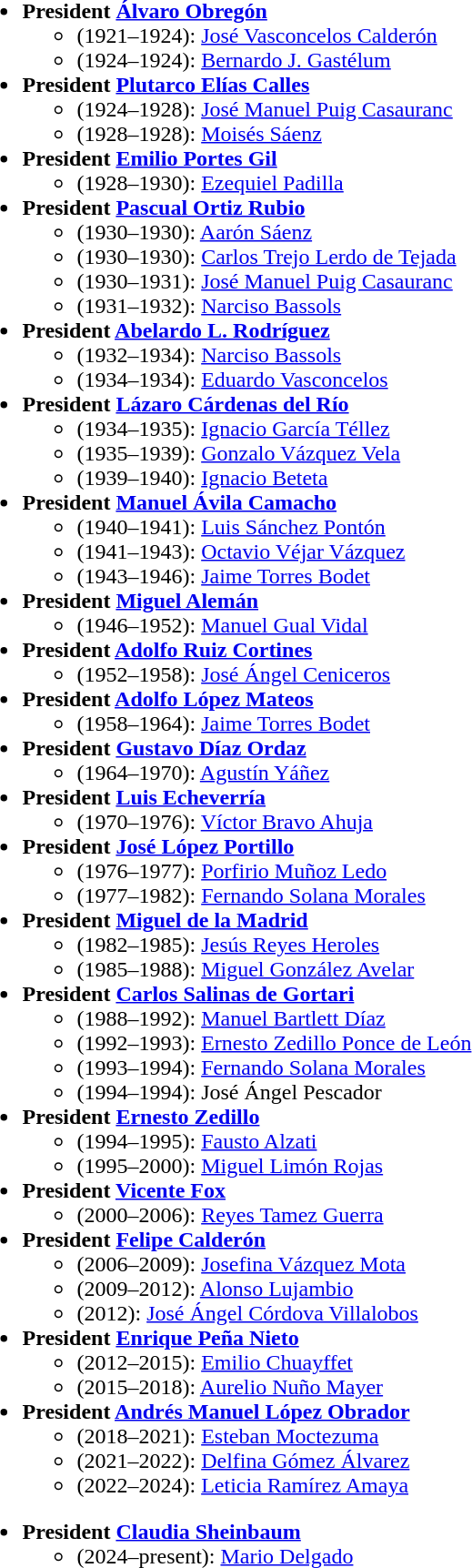<table width="400">
<tr>
<td valign="top"><br><div><ul><li><strong>President <a href='#'>Álvaro Obregón</a></strong><ul><li>(1921–1924): <a href='#'>José Vasconcelos Calderón</a></li><li>(1924–1924): <a href='#'>Bernardo J. Gastélum</a></li></ul></li><li><strong>President <a href='#'>Plutarco Elías Calles</a></strong><ul><li>(1924–1928): <a href='#'>José Manuel Puig Casauranc</a></li><li>(1928–1928): <a href='#'>Moisés Sáenz</a></li></ul></li><li><strong>President <a href='#'>Emilio Portes Gil</a></strong><ul><li>(1928–1930): <a href='#'>Ezequiel Padilla</a></li></ul></li><li><strong>President <a href='#'>Pascual Ortiz Rubio</a></strong><ul><li>(1930–1930): <a href='#'>Aarón Sáenz</a></li><li>(1930–1930): <a href='#'>Carlos Trejo Lerdo de Tejada</a></li><li>(1930–1931): <a href='#'>José Manuel Puig Casauranc</a></li><li>(1931–1932): <a href='#'>Narciso Bassols</a></li></ul></li><li><strong>President <a href='#'>Abelardo L. Rodríguez</a></strong><ul><li>(1932–1934): <a href='#'>Narciso Bassols</a></li><li>(1934–1934): <a href='#'>Eduardo Vasconcelos</a></li></ul></li><li><strong>President <a href='#'>Lázaro Cárdenas del Río</a></strong><ul><li>(1934–1935): <a href='#'>Ignacio García Téllez</a></li><li>(1935–1939): <a href='#'>Gonzalo Vázquez Vela</a></li><li>(1939–1940): <a href='#'>Ignacio Beteta</a></li></ul></li><li><strong>President <a href='#'>Manuel Ávila Camacho</a></strong><ul><li>(1940–1941): <a href='#'>Luis Sánchez Pontón</a></li><li>(1941–1943): <a href='#'>Octavio Véjar Vázquez</a></li><li>(1943–1946): <a href='#'>Jaime Torres Bodet</a></li></ul></li><li><strong>President <a href='#'>Miguel Alemán</a></strong><ul><li>(1946–1952): <a href='#'>Manuel Gual Vidal</a></li></ul></li><li><strong>President <a href='#'>Adolfo Ruiz Cortines</a></strong><ul><li>(1952–1958): <a href='#'>José Ángel Ceniceros</a></li></ul></li><li><strong>President <a href='#'>Adolfo López Mateos</a></strong><ul><li>(1958–1964): <a href='#'>Jaime Torres Bodet</a></li></ul></li><li><strong>President <a href='#'>Gustavo Díaz Ordaz</a></strong><ul><li>(1964–1970): <a href='#'>Agustín Yáñez</a></li></ul></li><li><strong>President <a href='#'>Luis Echeverría</a></strong><ul><li>(1970–1976): <a href='#'>Víctor Bravo Ahuja</a></li></ul></li><li><strong>President <a href='#'>José López Portillo</a></strong><ul><li>(1976–1977): <a href='#'>Porfirio Muñoz Ledo</a></li><li>(1977–1982): <a href='#'>Fernando Solana Morales</a></li></ul></li><li><strong>President <a href='#'>Miguel de la Madrid</a></strong><ul><li>(1982–1985): <a href='#'>Jesús Reyes Heroles</a></li><li>(1985–1988): <a href='#'>Miguel González Avelar</a></li></ul></li><li><strong>President <a href='#'>Carlos Salinas de Gortari</a></strong><ul><li>(1988–1992): <a href='#'>Manuel Bartlett Díaz</a></li><li>(1992–1993): <a href='#'>Ernesto Zedillo Ponce de León</a></li><li>(1993–1994): <a href='#'>Fernando Solana Morales</a></li><li>(1994–1994): José Ángel Pescador</li></ul></li><li><strong>President <a href='#'>Ernesto Zedillo</a></strong><ul><li>(1994–1995): <a href='#'>Fausto Alzati</a></li><li>(1995–2000): <a href='#'>Miguel Limón Rojas</a></li></ul></li><li><strong>President <a href='#'>Vicente Fox</a></strong><ul><li>(2000–2006): <a href='#'>Reyes Tamez Guerra</a></li></ul></li><li><strong>President <a href='#'>Felipe Calderón</a></strong><ul><li>(2006–2009): <a href='#'>Josefina Vázquez Mota</a></li><li>(2009–2012): <a href='#'>Alonso Lujambio</a></li><li>(2012): <a href='#'>José Ángel Córdova Villalobos</a></li></ul></li><li><strong>President <a href='#'>Enrique Peña Nieto</a></strong><ul><li>(2012–2015): <a href='#'>Emilio Chuayffet</a></li><li>(2015–2018): <a href='#'>Aurelio Nuño Mayer</a></li></ul></li><li><strong>President <a href='#'>Andrés Manuel López Obrador</a></strong><ul><li>(2018–2021): <a href='#'>Esteban Moctezuma</a></li><li>(2021–2022): <a href='#'>Delfina Gómez Álvarez</a></li><li>(2022–2024): <a href='#'>Leticia Ramírez Amaya</a></li></ul></li></ul></div><ul><li><strong>President <a href='#'>Claudia Sheinbaum</a></strong><ul><li>(2024–present): <a href='#'>Mario Delgado</a></li></ul></li></ul></td>
</tr>
</table>
